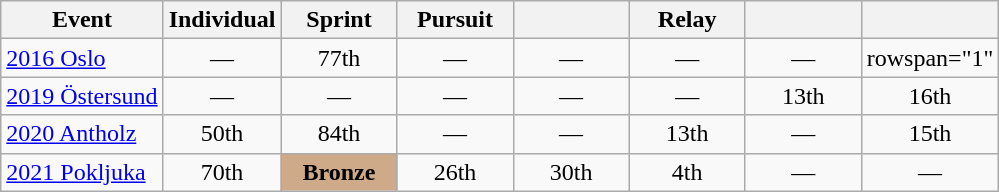<table class="wikitable" style="text-align: center;">
<tr ">
<th>Event</th>
<th style="width:70px;">Individual</th>
<th style="width:70px;">Sprint</th>
<th style="width:70px;">Pursuit</th>
<th style="width:70px;"></th>
<th style="width:70px;">Relay</th>
<th style="width:70px;"></th>
<th style="width:70px;"></th>
</tr>
<tr>
<td align=left> <a href='#'>2016 Oslo</a></td>
<td>—</td>
<td>77th</td>
<td>—</td>
<td>—</td>
<td>—</td>
<td>—</td>
<td>rowspan="1" </td>
</tr>
<tr>
<td align=left> <a href='#'>2019 Östersund</a></td>
<td>—</td>
<td>—</td>
<td>—</td>
<td>—</td>
<td>—</td>
<td>13th</td>
<td>16th</td>
</tr>
<tr>
<td align=left> <a href='#'>2020 Antholz</a></td>
<td>50th</td>
<td>84th</td>
<td>—</td>
<td>—</td>
<td>13th</td>
<td>—</td>
<td>15th</td>
</tr>
<tr>
<td align=left> <a href='#'>2021 Pokljuka</a></td>
<td>70th</td>
<td style="background:#cfaa88;"><strong>Bronze</strong></td>
<td>26th</td>
<td>30th</td>
<td>4th</td>
<td>—</td>
<td>—</td>
</tr>
</table>
